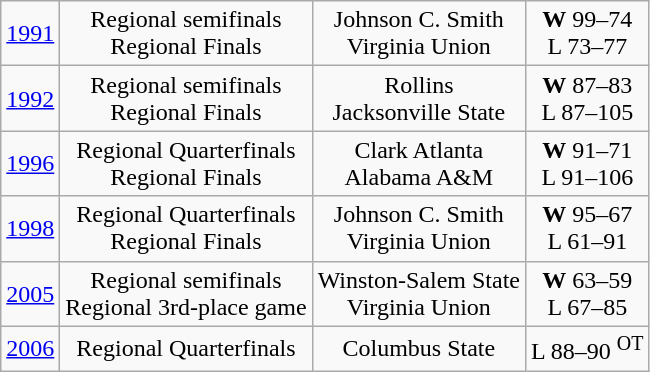<table class="wikitable">
<tr align="center">
<td><a href='#'>1991</a></td>
<td>Regional semifinals<br>Regional Finals</td>
<td>Johnson C. Smith<br>Virginia Union</td>
<td><strong>W</strong> 99–74<br>L 73–77</td>
</tr>
<tr align="center">
<td><a href='#'>1992</a></td>
<td>Regional semifinals<br>Regional Finals</td>
<td>Rollins<br>Jacksonville State</td>
<td><strong>W</strong> 87–83<br>L 87–105</td>
</tr>
<tr align="center">
<td><a href='#'>1996</a></td>
<td>Regional Quarterfinals<br>Regional Finals</td>
<td>Clark Atlanta<br>Alabama A&M</td>
<td><strong>W</strong> 91–71<br>L 91–106</td>
</tr>
<tr align="center">
<td><a href='#'>1998</a></td>
<td>Regional Quarterfinals<br>Regional Finals</td>
<td>Johnson C. Smith<br>Virginia Union</td>
<td><strong>W</strong> 95–67<br>L 61–91</td>
</tr>
<tr align="center">
<td><a href='#'>2005</a></td>
<td>Regional semifinals<br>Regional 3rd-place game</td>
<td>Winston-Salem State<br>Virginia Union</td>
<td><strong>W</strong> 63–59<br>L 67–85</td>
</tr>
<tr align="center">
<td><a href='#'>2006</a></td>
<td>Regional Quarterfinals</td>
<td>Columbus State</td>
<td>L 88–90 <sup>OT</sup></td>
</tr>
</table>
